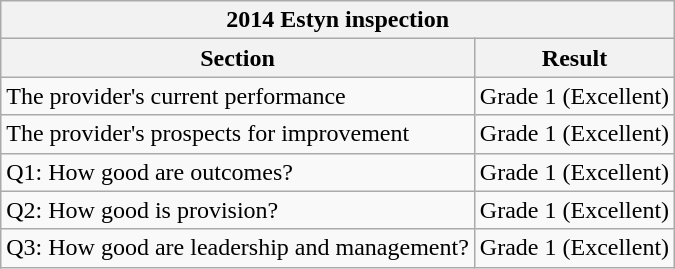<table class="wikitable">
<tr>
<th colspan="6">2014 Estyn inspection</th>
</tr>
<tr>
<th>Section</th>
<th>Result</th>
</tr>
<tr>
<td>The provider's current performance</td>
<td>Grade 1 (Excellent)</td>
</tr>
<tr>
<td>The provider's prospects for improvement</td>
<td>Grade 1 (Excellent)</td>
</tr>
<tr>
<td>Q1: How good are outcomes?</td>
<td>Grade 1 (Excellent)</td>
</tr>
<tr>
<td>Q2: How good is provision?</td>
<td>Grade 1 (Excellent)</td>
</tr>
<tr>
<td>Q3: How good are leadership and management?</td>
<td>Grade 1 (Excellent)</td>
</tr>
</table>
